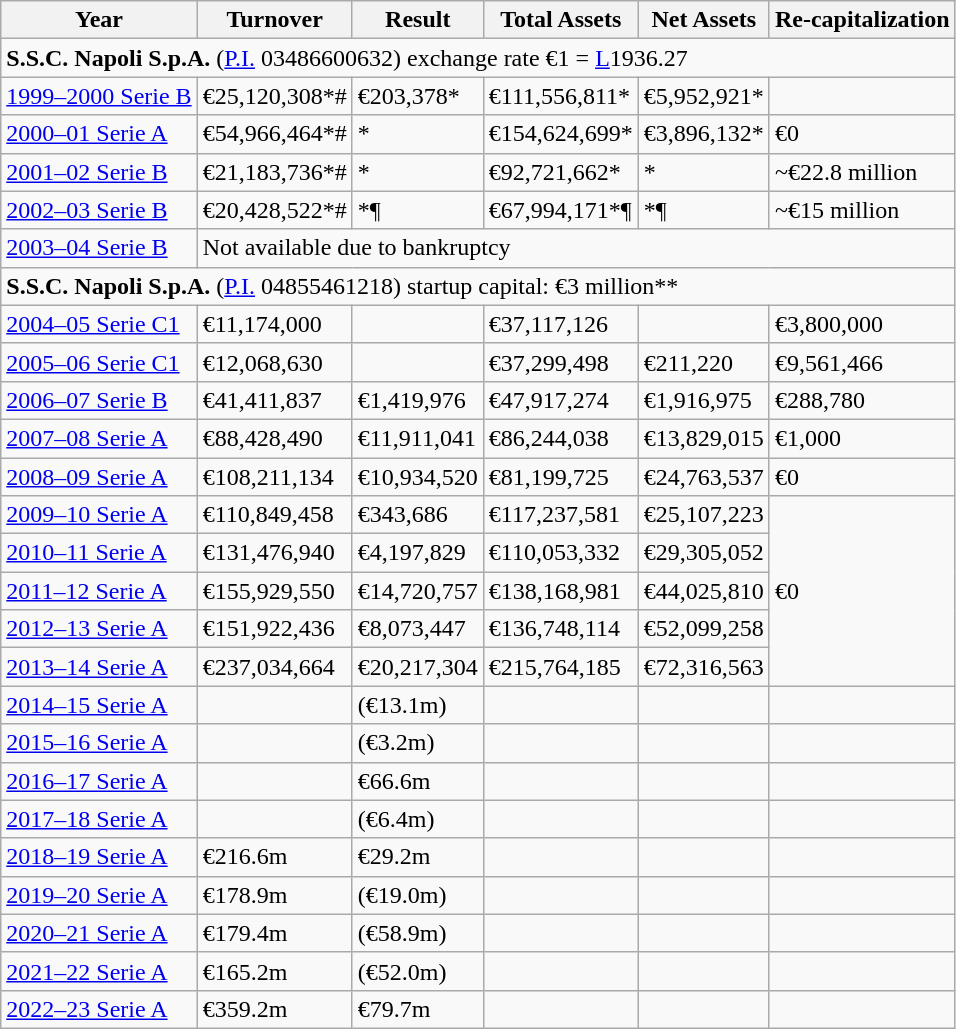<table class="wikitable sortable">
<tr>
<th>Year</th>
<th>Turnover</th>
<th>Result</th>
<th>Total Assets</th>
<th>Net Assets</th>
<th>Re-capitalization</th>
</tr>
<tr>
<td colspan="6"><strong>S.S.C. Napoli S.p.A.</strong> (<a href='#'>P.I.</a> 03486600632) exchange rate €1 = <a href='#'>L</a>1936.27</td>
</tr>
<tr>
<td><a href='#'>1999–2000 Serie B</a></td>
<td>€25,120,308*#</td>
<td>€203,378*</td>
<td>€111,556,811*</td>
<td>€5,952,921*</td>
<td></td>
</tr>
<tr>
<td><a href='#'>2000–01 Serie A</a></td>
<td> €54,966,464*#</td>
<td> *</td>
<td> €154,624,699*</td>
<td> €3,896,132*</td>
<td>€0</td>
</tr>
<tr>
<td><a href='#'>2001–02 Serie B</a></td>
<td> €21,183,736*#</td>
<td> *</td>
<td> €92,721,662*</td>
<td> *</td>
<td> ~€22.8 million</td>
</tr>
<tr>
<td><a href='#'>2002–03 Serie B</a></td>
<td> €20,428,522*#</td>
<td> *¶</td>
<td> €67,994,171*¶</td>
<td> *¶</td>
<td> ~€15 million</td>
</tr>
<tr>
<td><a href='#'>2003–04 Serie B</a></td>
<td colspan="5">Not available due to bankruptcy</td>
</tr>
<tr>
<td colspan="6"><strong>S.S.C. Napoli S.p.A.</strong> (<a href='#'>P.I.</a> 04855461218) startup capital: €3 million**</td>
</tr>
<tr>
<td><a href='#'>2004–05 Serie C1</a></td>
<td>€11,174,000</td>
<td></td>
<td> €37,117,126</td>
<td> </td>
<td>€3,800,000</td>
</tr>
<tr>
<td><a href='#'>2005–06 Serie C1</a></td>
<td> €12,068,630</td>
<td> </td>
<td> €37,299,498</td>
<td> €211,220</td>
<td> €9,561,466</td>
</tr>
<tr>
<td><a href='#'>2006–07 Serie B</a></td>
<td> €41,411,837</td>
<td> €1,419,976</td>
<td> €47,917,274</td>
<td> €1,916,975</td>
<td> €288,780</td>
</tr>
<tr>
<td><a href='#'>2007–08 Serie A</a></td>
<td> €88,428,490</td>
<td> €11,911,041</td>
<td> €86,244,038</td>
<td> €13,829,015</td>
<td> €1,000</td>
</tr>
<tr>
<td><a href='#'>2008–09 Serie A</a></td>
<td> €108,211,134</td>
<td> €10,934,520</td>
<td> €81,199,725</td>
<td> €24,763,537</td>
<td> €0</td>
</tr>
<tr>
<td><a href='#'>2009–10 Serie A</a></td>
<td> €110,849,458</td>
<td> €343,686</td>
<td> €117,237,581</td>
<td> €25,107,223</td>
<td rowspan="5"> €0</td>
</tr>
<tr>
<td><a href='#'>2010–11 Serie A</a></td>
<td> €131,476,940</td>
<td> €4,197,829</td>
<td> €110,053,332</td>
<td> €29,305,052</td>
</tr>
<tr>
<td><a href='#'>2011–12 Serie A</a></td>
<td> €155,929,550</td>
<td> €14,720,757</td>
<td> €138,168,981</td>
<td> €44,025,810</td>
</tr>
<tr>
<td><a href='#'>2012–13 Serie A</a></td>
<td> €151,922,436</td>
<td> €8,073,447</td>
<td> €136,748,114</td>
<td> €52,099,258</td>
</tr>
<tr>
<td><a href='#'>2013–14 Serie A</a></td>
<td> €237,034,664</td>
<td> €20,217,304</td>
<td> €215,764,185</td>
<td> €72,316,563</td>
</tr>
<tr>
<td><a href='#'>2014–15 Serie A</a></td>
<td></td>
<td> (€13.1m)</td>
<td></td>
<td></td>
<td></td>
</tr>
<tr>
<td><a href='#'>2015–16 Serie A</a></td>
<td></td>
<td> (€3.2m)</td>
<td></td>
<td></td>
<td></td>
</tr>
<tr>
<td><a href='#'>2016–17 Serie A</a></td>
<td></td>
<td> €66.6m</td>
<td></td>
<td></td>
<td></td>
</tr>
<tr>
<td><a href='#'>2017–18 Serie A</a></td>
<td></td>
<td> (€6.4m)</td>
<td></td>
<td></td>
<td></td>
</tr>
<tr>
<td><a href='#'>2018–19 Serie A</a></td>
<td>€216.6m</td>
<td> €29.2m</td>
<td></td>
<td></td>
<td></td>
</tr>
<tr>
<td><a href='#'>2019–20 Serie A</a></td>
<td> €178.9m</td>
<td> (€19.0m)</td>
<td></td>
<td></td>
<td></td>
</tr>
<tr>
<td><a href='#'>2020–21 Serie A</a></td>
<td> €179.4m</td>
<td> (€58.9m)</td>
<td></td>
<td></td>
<td></td>
</tr>
<tr>
<td><a href='#'>2021–22 Serie A</a></td>
<td> €165.2m</td>
<td> (€52.0m)</td>
<td></td>
<td></td>
<td></td>
</tr>
<tr>
<td><a href='#'>2022–23 Serie A</a></td>
<td>€359.2m</td>
<td> €79.7m</td>
<td></td>
<td></td>
<td></td>
</tr>
</table>
